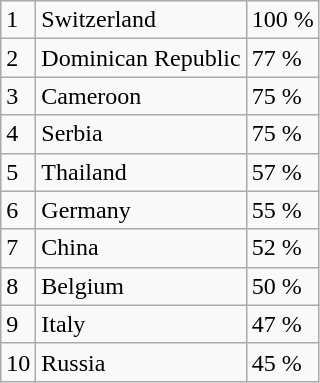<table class="wikitable">
<tr>
<td>1</td>
<td>Switzerland</td>
<td>100 %</td>
</tr>
<tr>
<td>2</td>
<td>Dominican Republic</td>
<td>77 %</td>
</tr>
<tr>
<td>3</td>
<td>Cameroon</td>
<td>75 %</td>
</tr>
<tr>
<td>4</td>
<td>Serbia</td>
<td>75 %</td>
</tr>
<tr>
<td>5</td>
<td>Thailand</td>
<td>57 %</td>
</tr>
<tr>
<td>6</td>
<td>Germany</td>
<td>55 %</td>
</tr>
<tr>
<td>7</td>
<td>China</td>
<td>52 %</td>
</tr>
<tr>
<td>8</td>
<td>Belgium</td>
<td>50 %</td>
</tr>
<tr>
<td>9</td>
<td>Italy</td>
<td>47 %</td>
</tr>
<tr>
<td>10</td>
<td>Russia</td>
<td>45 %</td>
</tr>
</table>
